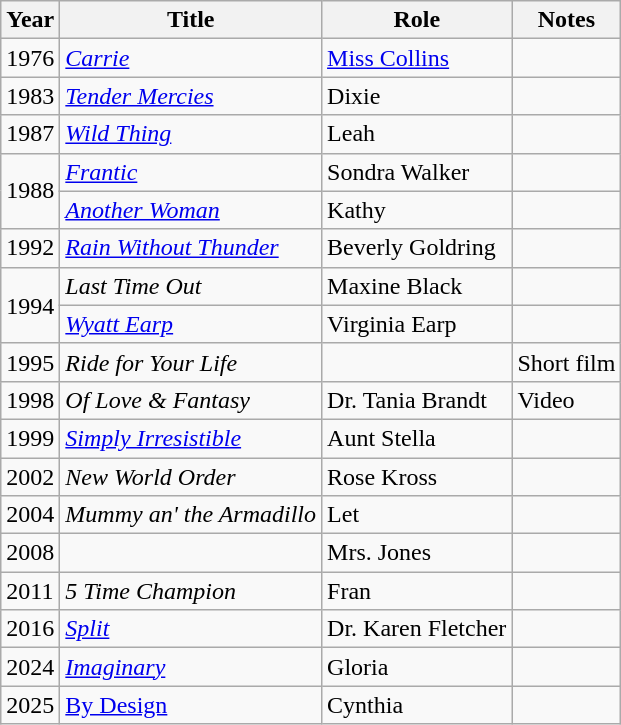<table class="wikitable sortable">
<tr>
<th>Year</th>
<th>Title</th>
<th>Role</th>
<th class="unsortable">Notes</th>
</tr>
<tr>
<td>1976</td>
<td><em><a href='#'>Carrie</a></em></td>
<td><a href='#'>Miss Collins</a></td>
<td></td>
</tr>
<tr>
<td>1983</td>
<td><em><a href='#'>Tender Mercies</a></em></td>
<td>Dixie</td>
<td></td>
</tr>
<tr>
<td>1987</td>
<td><em><a href='#'>Wild Thing</a></em></td>
<td>Leah</td>
<td></td>
</tr>
<tr>
<td rowspan="2">1988</td>
<td><em><a href='#'>Frantic</a></em></td>
<td>Sondra Walker</td>
<td></td>
</tr>
<tr>
<td><em><a href='#'>Another Woman</a></em></td>
<td>Kathy</td>
<td></td>
</tr>
<tr>
<td>1992</td>
<td><em><a href='#'>Rain Without Thunder</a></em></td>
<td>Beverly Goldring</td>
<td></td>
</tr>
<tr>
<td rowspan="2">1994</td>
<td><em>Last Time Out</em></td>
<td>Maxine Black</td>
<td></td>
</tr>
<tr>
<td><em><a href='#'>Wyatt Earp</a></em></td>
<td>Virginia Earp</td>
<td></td>
</tr>
<tr>
<td>1995</td>
<td><em>Ride for Your Life</em></td>
<td></td>
<td>Short film</td>
</tr>
<tr>
<td>1998</td>
<td><em>Of Love & Fantasy</em></td>
<td>Dr. Tania Brandt</td>
<td>Video</td>
</tr>
<tr>
<td>1999</td>
<td><em><a href='#'>Simply Irresistible</a></em></td>
<td>Aunt Stella</td>
<td></td>
</tr>
<tr>
<td>2002</td>
<td><em>New World Order</em></td>
<td>Rose Kross</td>
<td></td>
</tr>
<tr>
<td>2004</td>
<td><em>Mummy an' the Armadillo</em></td>
<td>Let</td>
<td></td>
</tr>
<tr>
<td>2008</td>
<td><em></em></td>
<td>Mrs. Jones</td>
<td></td>
</tr>
<tr>
<td>2011</td>
<td><em>5 Time Champion</em></td>
<td>Fran</td>
<td></td>
</tr>
<tr>
<td>2016</td>
<td><em><a href='#'>Split</a></em></td>
<td>Dr. Karen Fletcher</td>
<td></td>
</tr>
<tr>
<td>2024</td>
<td><em><a href='#'>Imaginary</a></td>
<td>Gloria</td>
<td></td>
</tr>
<tr>
<td>2025</td>
<td></em><a href='#'>By Design</a><em></td>
<td>Cynthia</td>
<td></td>
</tr>
</table>
